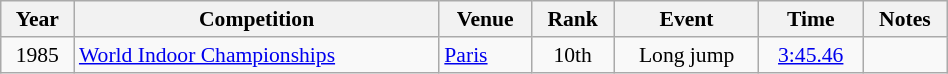<table class="wikitable" width=50% style="font-size:90%; text-align:center;">
<tr Gothenburg>
<th>Year</th>
<th>Competition</th>
<th>Venue</th>
<th>Rank</th>
<th>Event</th>
<th>Time</th>
<th>Notes</th>
</tr>
<tr>
<td>1985</td>
<td align=left><a href='#'>World Indoor Championships</a></td>
<td align=left> <a href='#'>Paris</a></td>
<td>10th</td>
<td>Long jump</td>
<td><a href='#'>3:45.46</a></td>
<td></td>
</tr>
</table>
